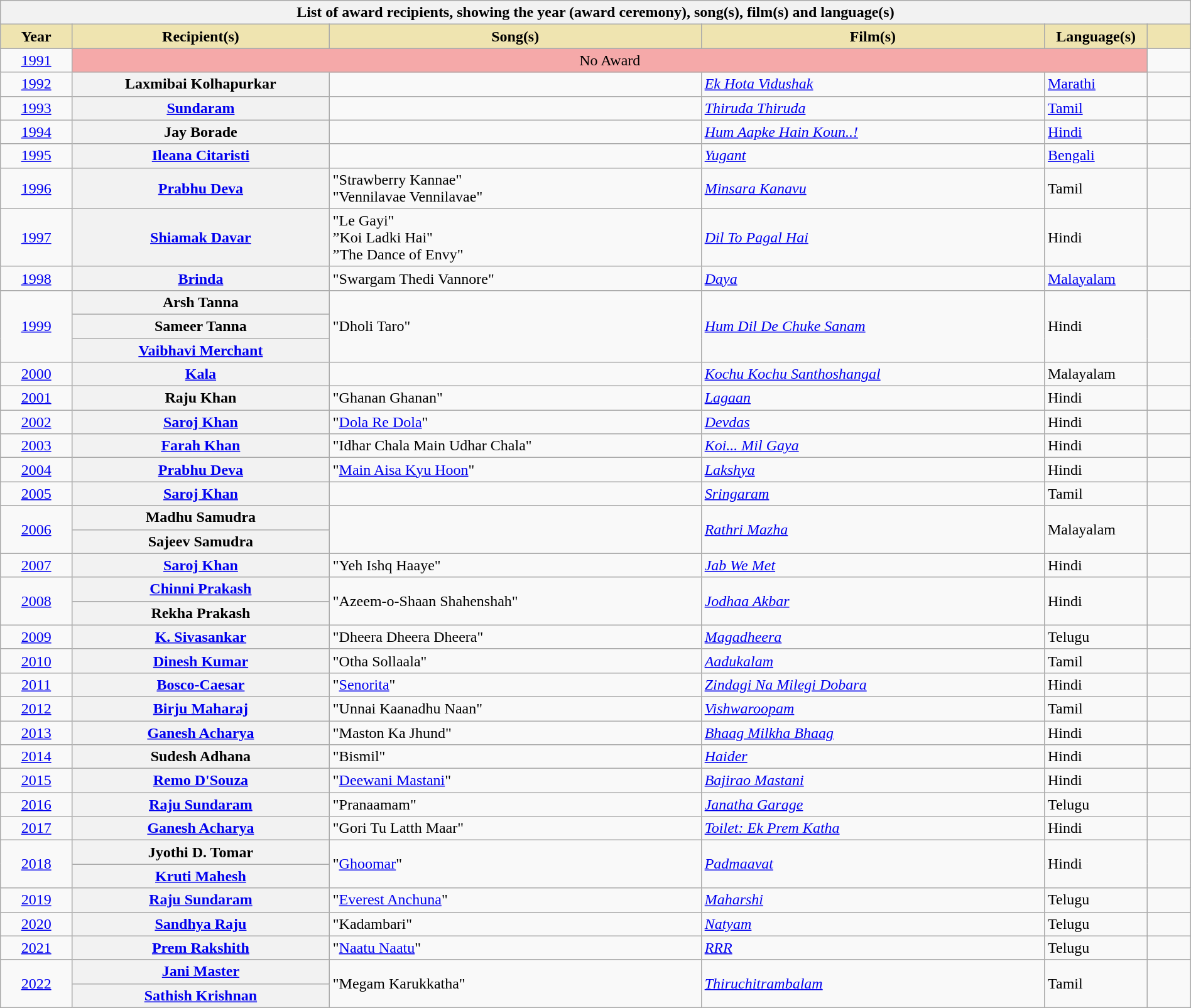<table class="wikitable sortable plainrowheaders" style="width:100%">
<tr>
<th colspan="6">List of award recipients, showing the year (award ceremony), song(s), film(s) and language(s)</th>
</tr>
<tr>
<th scope="col" style="background-color:#EFE4B0;width:5%;">Year</th>
<th scope="col" style="background-color:#EFE4B0;width:18%;">Recipient(s)</th>
<th scope="col" style="background-color:#EFE4B0;width:26%;">Song(s)</th>
<th scope="col" style="background-color:#EFE4B0;width:24%;">Film(s)</th>
<th scope="col" style="background-color:#EFE4B0;width:7%;">Language(s)</th>
<th scope="col" style="background-color:#EFE4B0;width:3%" class="unsortable"></th>
</tr>
<tr>
<td align="center"><a href='#'>1991<br></a></td>
<td colspan="4" bgcolor="#F5A9A9" align="center">No Award</td>
<td align="center"></td>
</tr>
<tr>
<td align="center"><a href='#'>1992<br></a></td>
<th scope="row">Laxmibai Kolhapurkar</th>
<td></td>
<td><em><a href='#'>Ek Hota Vidushak</a></em></td>
<td><a href='#'>Marathi</a></td>
<td align="center"></td>
</tr>
<tr>
<td align="center"><a href='#'>1993<br></a></td>
<th scope="row"><a href='#'>Sundaram</a></th>
<td></td>
<td><em><a href='#'>Thiruda Thiruda</a></em></td>
<td><a href='#'>Tamil</a></td>
<td align="center"></td>
</tr>
<tr>
<td align="center"><a href='#'>1994<br></a></td>
<th scope="row">Jay Borade</th>
<td></td>
<td><em><a href='#'>Hum Aapke Hain Koun..!</a></em></td>
<td><a href='#'>Hindi</a></td>
<td align="center"></td>
</tr>
<tr>
<td align="center"><a href='#'>1995<br></a></td>
<th scope="row"><a href='#'>Ileana Citaristi</a></th>
<td></td>
<td><em><a href='#'>Yugant</a></em></td>
<td><a href='#'>Bengali</a></td>
<td align="center"></td>
</tr>
<tr>
<td align="center"><a href='#'>1996<br></a></td>
<th scope="row"><a href='#'>Prabhu Deva</a></th>
<td>"Strawberry Kannae"<br>"Vennilavae Vennilavae"</td>
<td><em><a href='#'>Minsara Kanavu</a></em></td>
<td>Tamil</td>
<td align="center"></td>
</tr>
<tr>
<td align="center"><a href='#'>1997<br></a></td>
<th scope="row"><a href='#'>Shiamak Davar</a></th>
<td>"Le Gayi"<br>”Koi Ladki Hai"<br>”The Dance of Envy"</td>
<td><em><a href='#'>Dil To Pagal Hai</a></em></td>
<td>Hindi</td>
<td align="center"></td>
</tr>
<tr>
<td align="center"><a href='#'>1998<br></a></td>
<th scope="row"><a href='#'>Brinda</a></th>
<td>"Swargam Thedi Vannore"</td>
<td><em><a href='#'>Daya</a></em></td>
<td><a href='#'>Malayalam</a></td>
<td align="center"></td>
</tr>
<tr>
<td align="center" rowspan="3"><a href='#'>1999<br></a></td>
<th scope="row">Arsh Tanna</th>
<td rowspan="3">"Dholi Taro"</td>
<td rowspan="3"><em><a href='#'>Hum Dil De Chuke Sanam</a></em></td>
<td rowspan="3">Hindi</td>
<td align="center" rowspan="3"></td>
</tr>
<tr>
<th scope="row">Sameer Tanna</th>
</tr>
<tr>
<th scope="row"><a href='#'>Vaibhavi Merchant</a></th>
</tr>
<tr>
<td align="center"><a href='#'>2000<br></a></td>
<th scope="row"><a href='#'>Kala</a></th>
<td></td>
<td><em><a href='#'>Kochu Kochu Santhoshangal</a></em></td>
<td>Malayalam</td>
<td align="center"></td>
</tr>
<tr>
<td align="center"><a href='#'>2001<br></a></td>
<th scope="row">Raju Khan</th>
<td>"Ghanan Ghanan"</td>
<td><em><a href='#'>Lagaan</a></em></td>
<td>Hindi</td>
<td align="center"></td>
</tr>
<tr>
<td align="center"><a href='#'>2002<br></a></td>
<th scope="row"><a href='#'>Saroj Khan</a></th>
<td>"<a href='#'>Dola Re Dola</a>"</td>
<td><em><a href='#'>Devdas</a></em></td>
<td>Hindi</td>
<td align="center"></td>
</tr>
<tr>
<td align="center"><a href='#'>2003<br></a></td>
<th scope="row"><a href='#'>Farah Khan</a></th>
<td>"Idhar Chala Main Udhar Chala"</td>
<td><em><a href='#'>Koi... Mil Gaya</a></em></td>
<td>Hindi</td>
<td align="center"></td>
</tr>
<tr>
<td align="center"><a href='#'>2004<br></a></td>
<th scope="row"><a href='#'>Prabhu Deva</a></th>
<td>"<a href='#'>Main Aisa Kyu Hoon</a>"</td>
<td><em><a href='#'>Lakshya</a></em></td>
<td>Hindi</td>
<td align="center"></td>
</tr>
<tr>
<td align="center"><a href='#'>2005<br></a></td>
<th scope="row"><a href='#'>Saroj Khan</a></th>
<td></td>
<td><em><a href='#'>Sringaram</a></em></td>
<td>Tamil</td>
<td align="center"></td>
</tr>
<tr>
<td align="center" rowspan="2"><a href='#'>2006<br></a></td>
<th scope="row">Madhu Samudra</th>
<td rowspan="2"></td>
<td rowspan="2"><em><a href='#'>Rathri Mazha</a></em></td>
<td rowspan="2">Malayalam</td>
<td align="center" rowspan="2"></td>
</tr>
<tr>
<th scope="row">Sajeev Samudra</th>
</tr>
<tr>
<td align="center"><a href='#'>2007<br></a></td>
<th scope="row"><a href='#'>Saroj Khan</a></th>
<td>"Yeh Ishq Haaye"</td>
<td><em><a href='#'>Jab We Met</a></em></td>
<td>Hindi</td>
<td align="center"></td>
</tr>
<tr>
<td align="center" rowspan="2"><a href='#'>2008<br></a></td>
<th scope="row"><a href='#'>Chinni Prakash</a></th>
<td rowspan="2">"Azeem-o-Shaan Shahenshah"</td>
<td rowspan="2"><em><a href='#'>Jodhaa Akbar</a></em></td>
<td rowspan="2">Hindi</td>
<td align="center" rowspan="2"></td>
</tr>
<tr>
<th scope="row">Rekha Prakash</th>
</tr>
<tr>
<td align="center"><a href='#'>2009<br></a></td>
<th scope="row"><a href='#'>K. Sivasankar</a></th>
<td>"Dheera Dheera Dheera"</td>
<td><em><a href='#'>Magadheera</a></em></td>
<td>Telugu</td>
<td align="center"></td>
</tr>
<tr>
<td align="center"><a href='#'>2010<br></a></td>
<th scope="row"><a href='#'>Dinesh Kumar</a></th>
<td>"Otha Sollaala"</td>
<td><em><a href='#'>Aadukalam</a></em></td>
<td>Tamil</td>
<td align="center"></td>
</tr>
<tr>
<td align="center"><a href='#'>2011<br></a></td>
<th scope="row"><a href='#'>Bosco-Caesar</a></th>
<td>"<a href='#'>Senorita</a>"</td>
<td><em><a href='#'>Zindagi Na Milegi Dobara</a></em></td>
<td>Hindi</td>
<td align="center"></td>
</tr>
<tr>
<td align="center"><a href='#'>2012<br></a></td>
<th scope="row"><a href='#'>Birju Maharaj</a></th>
<td>"Unnai Kaanadhu Naan"</td>
<td><em><a href='#'>Vishwaroopam</a></em></td>
<td>Tamil</td>
<td align="center"></td>
</tr>
<tr>
<td align="center"><a href='#'>2013<br></a></td>
<th scope="row"><a href='#'>Ganesh Acharya</a></th>
<td>"Maston Ka Jhund"</td>
<td><em><a href='#'>Bhaag Milkha Bhaag</a></em></td>
<td>Hindi</td>
<td align="center"></td>
</tr>
<tr>
<td align="center"><a href='#'>2014<br></a></td>
<th scope="row">Sudesh Adhana</th>
<td>"Bismil"</td>
<td><em><a href='#'>Haider</a></em></td>
<td>Hindi</td>
<td align="center"></td>
</tr>
<tr>
<td align="center"><a href='#'>2015<br></a></td>
<th scope="row"><a href='#'>Remo D'Souza</a></th>
<td>"<a href='#'>Deewani Mastani</a>"</td>
<td><em><a href='#'>Bajirao Mastani</a></em></td>
<td>Hindi</td>
<td align="center"></td>
</tr>
<tr>
<td align="center"><a href='#'>2016<br></a></td>
<th scope="row"><a href='#'>Raju Sundaram</a></th>
<td>"Pranaamam"</td>
<td><em><a href='#'>Janatha Garage</a></em></td>
<td>Telugu</td>
<td align="center"></td>
</tr>
<tr>
<td align="center"><a href='#'>2017<br></a></td>
<th scope="row"><a href='#'>Ganesh Acharya</a></th>
<td>"Gori Tu Latth Maar"</td>
<td><em><a href='#'>Toilet: Ek Prem Katha</a></em></td>
<td>Hindi</td>
<td align="center"></td>
</tr>
<tr>
<td align="center" rowspan="2"><a href='#'>2018<br></a></td>
<th scope="row">Jyothi D. Tomar</th>
<td rowspan="2">"<a href='#'>Ghoomar</a>"</td>
<td rowspan="2"><em><a href='#'>Padmaavat</a></em></td>
<td rowspan="2">Hindi</td>
<td align="center" rowspan="2"></td>
</tr>
<tr>
<th scope="row"><a href='#'>Kruti Mahesh</a></th>
</tr>
<tr>
<td align="center"><a href='#'>2019<br></a></td>
<th scope="row"><a href='#'>Raju Sundaram</a></th>
<td>"<a href='#'>Everest Anchuna</a>"</td>
<td><em><a href='#'>Maharshi</a></em></td>
<td>Telugu</td>
<td style="text-align:center;"></td>
</tr>
<tr>
<td align="center"><a href='#'>2020<br></a></td>
<th scope="row"><a href='#'>Sandhya Raju</a></th>
<td>"Kadambari"</td>
<td><em><a href='#'>Natyam</a></em></td>
<td>Telugu</td>
<td style="text-align:center;"></td>
</tr>
<tr>
<td align="center"><a href='#'>2021<br></a></td>
<th scope="row"><a href='#'>Prem Rakshith</a></th>
<td>"<a href='#'>Naatu Naatu</a>"</td>
<td><em><a href='#'>RRR</a></em></td>
<td>Telugu</td>
<td align="center"></td>
</tr>
<tr>
<td rowspan="2"  align="center"><a href='#'>2022<br></a></td>
<th scope="row"><a href='#'>Jani Master</a></th>
<td rowspan="2">"Megam Karukkatha"</td>
<td rowspan="2"><em><a href='#'>Thiruchitrambalam</a></em></td>
<td rowspan="2">Tamil</td>
<td rowspan="2"  align="center"></td>
</tr>
<tr>
<th scope="row"><a href='#'>Sathish Krishnan</a></th>
</tr>
</table>
